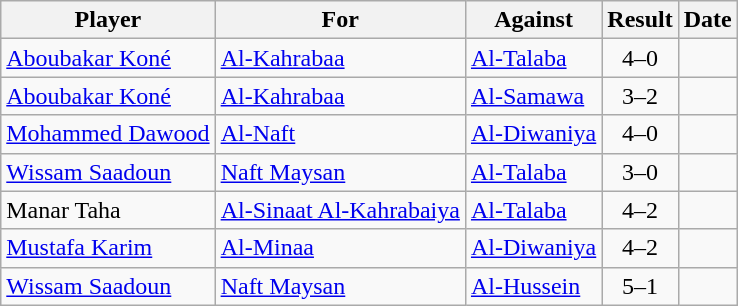<table class="wikitable sortable">
<tr>
<th>Player</th>
<th>For</th>
<th>Against</th>
<th align=center>Result</th>
<th>Date</th>
</tr>
<tr>
<td> <a href='#'>Aboubakar Koné</a></td>
<td><a href='#'>Al-Kahrabaa</a></td>
<td><a href='#'>Al-Talaba</a></td>
<td align="center">4–0</td>
<td></td>
</tr>
<tr>
<td> <a href='#'>Aboubakar Koné</a></td>
<td><a href='#'>Al-Kahrabaa</a></td>
<td><a href='#'>Al-Samawa</a></td>
<td align="center">3–2</td>
<td></td>
</tr>
<tr>
<td> <a href='#'>Mohammed Dawood</a></td>
<td><a href='#'>Al-Naft</a></td>
<td><a href='#'>Al-Diwaniya</a></td>
<td align="center">4–0</td>
<td></td>
</tr>
<tr>
<td> <a href='#'>Wissam Saadoun</a></td>
<td><a href='#'>Naft Maysan</a></td>
<td><a href='#'>Al-Talaba</a></td>
<td align="center">3–0</td>
<td></td>
</tr>
<tr>
<td> Manar Taha</td>
<td><a href='#'>Al-Sinaat Al-Kahrabaiya</a></td>
<td><a href='#'>Al-Talaba</a></td>
<td align="center">4–2</td>
<td></td>
</tr>
<tr>
<td> <a href='#'>Mustafa Karim</a></td>
<td><a href='#'>Al-Minaa</a></td>
<td><a href='#'>Al-Diwaniya</a></td>
<td align="center">4–2</td>
<td></td>
</tr>
<tr>
<td> <a href='#'>Wissam Saadoun</a></td>
<td><a href='#'>Naft Maysan</a></td>
<td><a href='#'>Al-Hussein</a></td>
<td align="center">5–1</td>
<td></td>
</tr>
</table>
